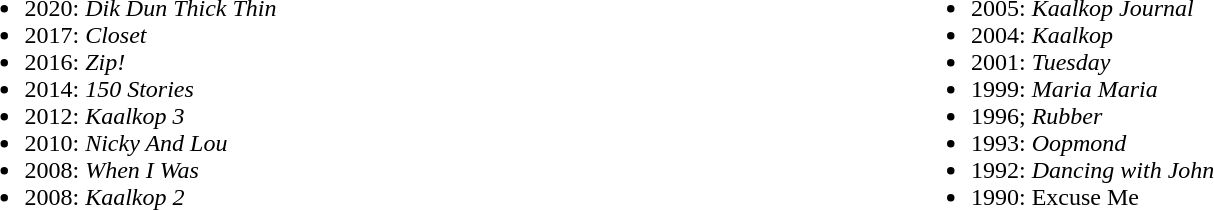<table style="width:100%;">
<tr>
<td style="vertical-align:top; width:50%;"><br><ul><li>2020: <em>Dik Dun Thick Thin</em> </li><li>2017: <em>Closet</em> </li><li>2016: <em>Zip!</em> </li><li>2014: <em>150 Stories</em> </li><li>2012: <em>Kaalkop 3</em> </li><li>2010: <em>Nicky And Lou</em> </li><li>2008: <em>When I Was</em> </li><li>2008: <em>Kaalkop 2</em> </li></ul></td>
<td style="vertical-align:top; width:50%;"><br><ul><li>2005: <em>Kaalkop Journal</em> </li><li>2004: <em>Kaalkop</em> </li><li>2001: <em>Tuesday</em> </li><li>1999: <em>Maria Maria</em> </li><li>1996; <em>Rubber</em> </li><li>1993: <em>Oopmond</em></li><li>1992: <em>Dancing with John</em></li><li>1990: Excuse Me </li></ul></td>
</tr>
</table>
